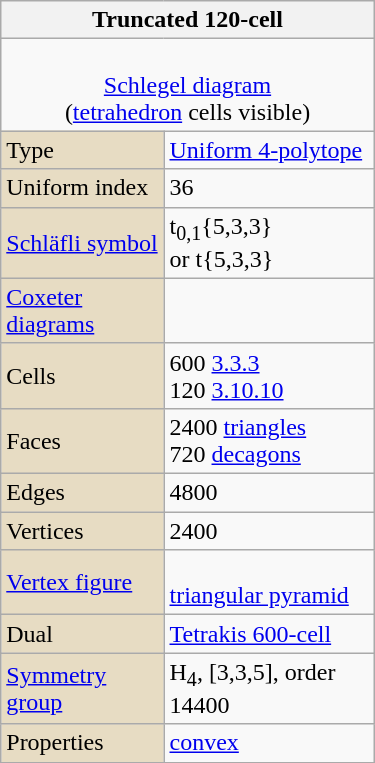<table class="wikitable" align="right" style="margin-left:10px" width="250">
<tr>
<th bgcolor=#e7dcc3 colspan=2>Truncated 120-cell</th>
</tr>
<tr>
<td colspan=2 align=center><br><a href='#'>Schlegel diagram</a><br>(<a href='#'>tetrahedron</a> cells visible)</td>
</tr>
<tr>
<td bgcolor=#e7dcc3>Type</td>
<td><a href='#'>Uniform 4-polytope</a></td>
</tr>
<tr>
<td bgcolor=#e7dcc3>Uniform index</td>
<td>36</td>
</tr>
<tr>
<td bgcolor=#e7dcc3><a href='#'>Schläfli symbol</a></td>
<td>t<sub>0,1</sub>{5,3,3}<br>or t{5,3,3}</td>
</tr>
<tr>
<td bgcolor=#e7dcc3><a href='#'>Coxeter diagrams</a></td>
<td></td>
</tr>
<tr>
<td bgcolor=#e7dcc3>Cells</td>
<td>600 <a href='#'>3.3.3</a> <br>120 <a href='#'>3.10.10</a> </td>
</tr>
<tr>
<td bgcolor=#e7dcc3>Faces</td>
<td>2400 <a href='#'>triangles</a><br>720 <a href='#'>decagons</a></td>
</tr>
<tr>
<td bgcolor=#e7dcc3>Edges</td>
<td>4800</td>
</tr>
<tr>
<td bgcolor=#e7dcc3>Vertices</td>
<td>2400</td>
</tr>
<tr>
<td bgcolor=#e7dcc3><a href='#'>Vertex figure</a></td>
<td><br><a href='#'>triangular pyramid</a></td>
</tr>
<tr>
<td bgcolor=#e7dcc3>Dual</td>
<td><a href='#'>Tetrakis 600-cell</a></td>
</tr>
<tr>
<td bgcolor=#e7dcc3><a href='#'>Symmetry group</a></td>
<td>H<sub>4</sub>, [3,3,5], order 14400</td>
</tr>
<tr>
<td bgcolor=#e7dcc3>Properties</td>
<td><a href='#'>convex</a></td>
</tr>
</table>
